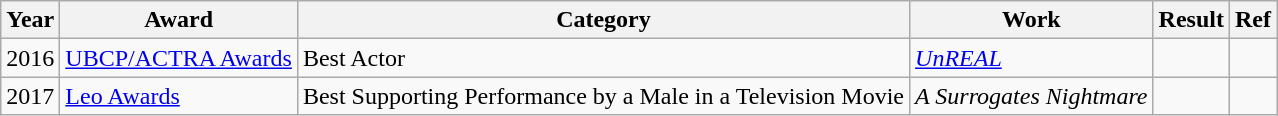<table class="wikitable">
<tr>
<th>Year</th>
<th>Award</th>
<th>Category</th>
<th>Work</th>
<th>Result</th>
<th>Ref</th>
</tr>
<tr>
<td>2016</td>
<td><a href='#'>UBCP/ACTRA Awards</a></td>
<td>Best Actor</td>
<td><em><a href='#'>UnREAL</a></em></td>
<td></td>
<td></td>
</tr>
<tr>
<td>2017</td>
<td><a href='#'>Leo Awards</a></td>
<td>Best Supporting Performance by a Male in a Television Movie</td>
<td><em>A Surrogates Nightmare</em></td>
<td></td>
<td></td>
</tr>
</table>
